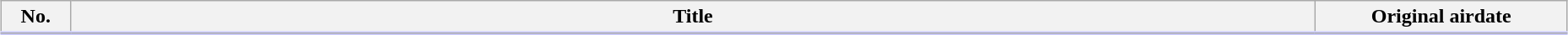<table class="wikitable" style="width:98%; margin:auto; background:#FFF;">
<tr style="border-bottom: 3px solid #CCF;">
<th style="width:3em;">No.</th>
<th>Title</th>
<th style="width:12em;">Original airdate</th>
</tr>
<tr>
</tr>
</table>
